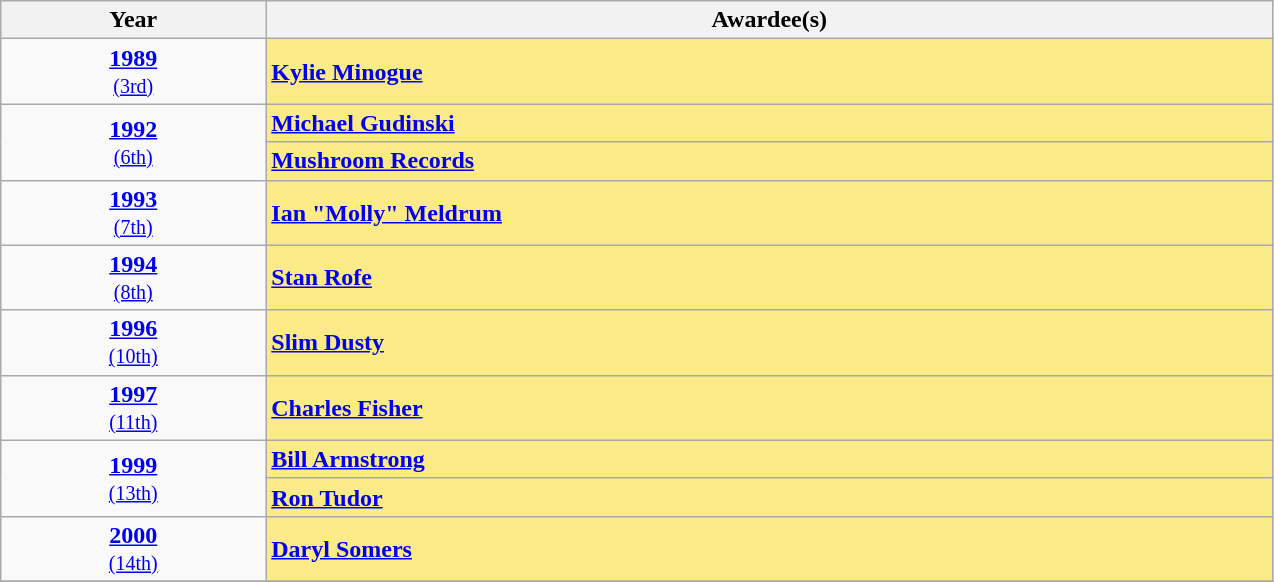<table class="sortable wikitable">
<tr>
<th width="5%">Year</th>
<th width="19%">Awardee(s)</th>
</tr>
<tr>
<td align="center"><strong><a href='#'>1989</a></strong><br><small><a href='#'>(3rd)</a></small></td>
<td style="background:#FAEB86"><strong><a href='#'>Kylie Minogue</a></strong></td>
</tr>
<tr>
<td rowspan="2" align="center"><strong><a href='#'>1992</a></strong><br><small><a href='#'>(6th)</a></small></td>
<td style="background:#FAEB86"><strong><a href='#'>Michael Gudinski</a></strong></td>
</tr>
<tr>
<td style="background:#FAEB86"><strong><a href='#'>Mushroom Records</a></strong></td>
</tr>
<tr>
<td align="center"><strong><a href='#'>1993</a></strong><br><small><a href='#'>(7th)</a></small></td>
<td style="background:#FAEB86"><strong><a href='#'>Ian "Molly" Meldrum</a></strong></td>
</tr>
<tr>
<td align="center"><strong><a href='#'>1994</a></strong><br><small><a href='#'>(8th)</a></small></td>
<td style="background:#FAEB86"><strong><a href='#'>Stan Rofe</a></strong></td>
</tr>
<tr>
<td align="center"><strong><a href='#'>1996</a></strong><br><small><a href='#'>(10th)</a></small></td>
<td style="background:#FAEB86"><strong><a href='#'>Slim Dusty</a></strong></td>
</tr>
<tr>
<td align="center"><strong><a href='#'>1997</a></strong><br><small><a href='#'>(11th)</a></small></td>
<td style="background:#FAEB86"><strong><a href='#'>Charles Fisher</a></strong></td>
</tr>
<tr>
<td rowspan="2" align="center"><strong><a href='#'>1999</a></strong><br><small><a href='#'>(13th)</a></small></td>
<td style="background:#FAEB86"><strong><a href='#'>Bill Armstrong</a></strong></td>
</tr>
<tr>
<td style="background:#FAEB86"><strong><a href='#'>Ron Tudor</a></strong></td>
</tr>
<tr>
<td align="center"><strong><a href='#'>2000</a></strong><br><small><a href='#'>(14th)</a></small></td>
<td style="background:#FAEB86"><strong><a href='#'>Daryl Somers</a></strong></td>
</tr>
<tr>
</tr>
</table>
